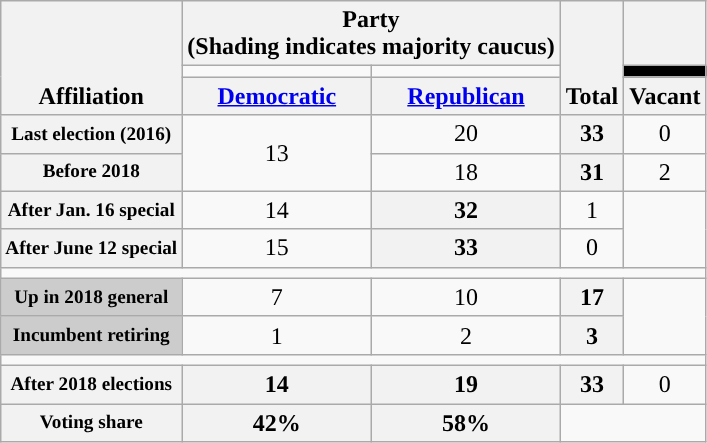<table class=wikitable style="text-align:center">
<tr style="vertical-align:bottom;">
<th rowspan=3>Affiliation</th>
<th colspan=2>Party <div>(Shading indicates majority caucus)</div></th>
<th rowspan=3>Total</th>
<th></th>
</tr>
<tr style="height:5px">
<td style="background-color:"></td>
<td style="background-color:"></td>
<td style="background-color:black"></td>
</tr>
<tr>
<th><a href='#'>Democratic</a></th>
<th><a href='#'>Republican</a></th>
<th>Vacant</th>
</tr>
<tr>
<th nowrap style="font-size:80%">Last election (2016)</th>
<td rowspan="2">13</td>
<td>20</td>
<th>33</th>
<td>0</td>
</tr>
<tr>
<th nowrap style="font-size:80%">Before 2018</th>
<td>18</td>
<th>31</th>
<td>2</td>
</tr>
<tr>
<th nowrap style="font-size:80%">After Jan. 16 special</th>
<td>14</td>
<th>32</th>
<td>1</td>
</tr>
<tr>
<th nowrap style="font-size:80%">After June 12 special</th>
<td>15</td>
<th>33</th>
<td>0</td>
</tr>
<tr>
<td colspan=99></td>
</tr>
<tr>
<th nowrap style="font-size:80%; background:#ccc">Up in 2018 general</th>
<td>7</td>
<td>10</td>
<th>17</th>
<td rowspan="2"></td>
</tr>
<tr>
<th nowrap style="font-size:80%; background:#ccc">Incumbent retiring</th>
<td>1</td>
<td>2</td>
<th>3</th>
</tr>
<tr>
<td colspan=99></td>
</tr>
<tr>
<th nowrap style="font-size:80%">After 2018 elections</th>
<th>14</th>
<th>19</th>
<th>33</th>
<td>0</td>
</tr>
<tr>
<th nowrap style="font-size:80%">Voting share</th>
<th>42%</th>
<th>58%</th>
<td colspan="2"></td>
</tr>
</table>
